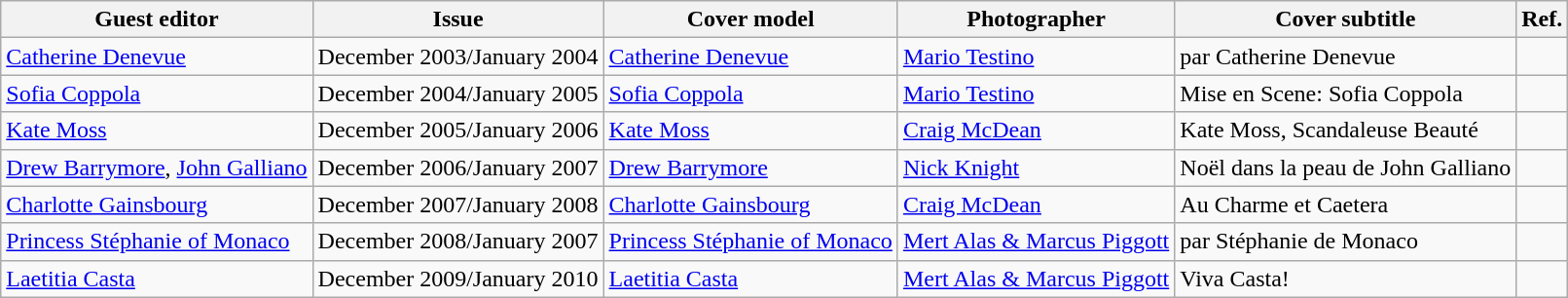<table class="sortable wikitable">
<tr>
<th>Guest editor</th>
<th>Issue</th>
<th>Cover model</th>
<th>Photographer</th>
<th>Cover subtitle</th>
<th>Ref.</th>
</tr>
<tr>
<td><a href='#'>Catherine Denevue</a></td>
<td>December 2003/January 2004</td>
<td><a href='#'>Catherine Denevue</a></td>
<td><a href='#'>Mario Testino</a></td>
<td>par Catherine Denevue</td>
<td></td>
</tr>
<tr>
<td><a href='#'>Sofia Coppola</a></td>
<td>December 2004/January 2005</td>
<td><a href='#'>Sofia Coppola</a></td>
<td><a href='#'>Mario Testino</a></td>
<td>Mise en Scene: Sofia Coppola</td>
<td></td>
</tr>
<tr>
<td><a href='#'>Kate Moss</a></td>
<td>December 2005/January 2006</td>
<td><a href='#'>Kate Moss</a></td>
<td><a href='#'>Craig McDean</a></td>
<td>Kate Moss, Scandaleuse Beauté</td>
<td></td>
</tr>
<tr>
<td><a href='#'>Drew Barrymore</a>, <a href='#'>John Galliano</a></td>
<td>December 2006/January 2007</td>
<td><a href='#'>Drew Barrymore</a></td>
<td><a href='#'>Nick Knight</a></td>
<td>Noël dans la peau de John Galliano</td>
<td></td>
</tr>
<tr>
<td><a href='#'>Charlotte Gainsbourg</a></td>
<td>December 2007/January 2008</td>
<td><a href='#'>Charlotte Gainsbourg</a></td>
<td><a href='#'>Craig McDean</a></td>
<td>Au Charme et Caetera</td>
<td></td>
</tr>
<tr>
<td><a href='#'>Princess Stéphanie of Monaco</a></td>
<td>December 2008/January 2007</td>
<td><a href='#'>Princess Stéphanie of Monaco</a></td>
<td><a href='#'>Mert Alas & Marcus Piggott</a></td>
<td>par Stéphanie de Monaco</td>
<td></td>
</tr>
<tr>
<td><a href='#'>Laetitia Casta</a></td>
<td>December 2009/January 2010</td>
<td><a href='#'>Laetitia Casta</a></td>
<td><a href='#'>Mert Alas & Marcus Piggott</a></td>
<td>Viva Casta!</td>
<td></td>
</tr>
</table>
